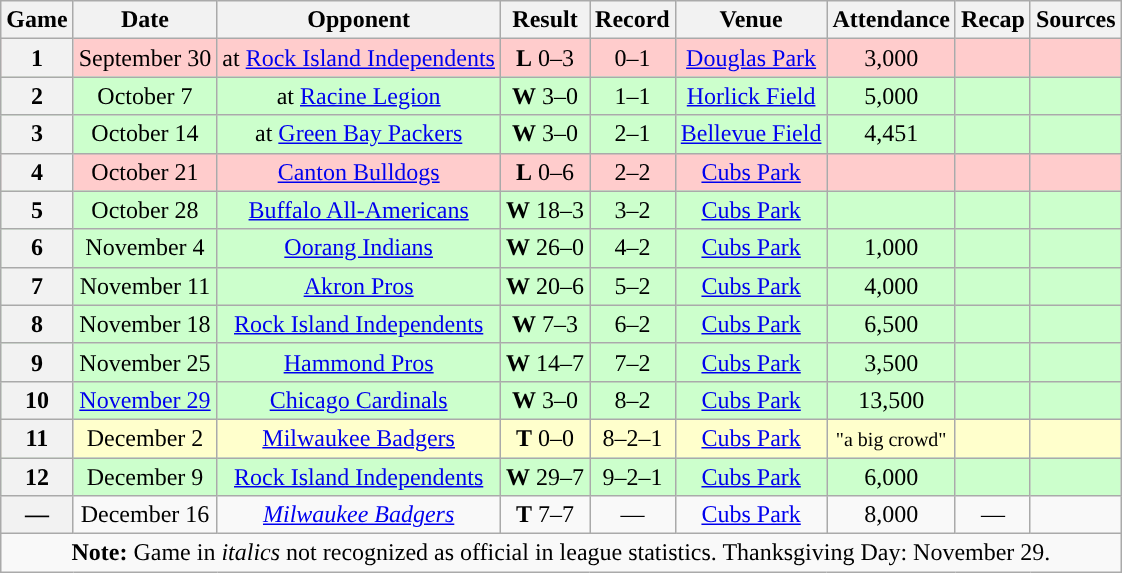<table class="wikitable" style="text-align:center">
<tr>
<th>Game</th>
<th>Date</th>
<th>Opponent</th>
<th>Result</th>
<th>Record</th>
<th>Venue</th>
<th>Attendance</th>
<th>Recap</th>
<th>Sources</th>
</tr>
<tr style="background:#fcc">
<th>1</th>
<td>September  30</td>
<td>at <a href='#'>Rock Island Independents</a></td>
<td><strong>L</strong> 0–3</td>
<td>0–1</td>
<td><a href='#'>Douglas Park</a></td>
<td>3,000 </td>
<td></td>
<td></td>
</tr>
<tr style="background:#cfc">
<th>2</th>
<td>October  7</td>
<td>at <a href='#'>Racine Legion</a></td>
<td><strong>W</strong> 3–0</td>
<td>1–1</td>
<td><a href='#'>Horlick Field</a></td>
<td>5,000</td>
<td></td>
<td></td>
</tr>
<tr style="background:#cfc">
<th>3</th>
<td>October 14</td>
<td>at <a href='#'>Green Bay Packers</a></td>
<td><strong>W</strong> 3–0</td>
<td>2–1</td>
<td><a href='#'>Bellevue Field</a></td>
<td>4,451</td>
<td></td>
<td></td>
</tr>
<tr style="background:#fcc">
<th>4</th>
<td>October 21</td>
<td><a href='#'>Canton Bulldogs</a></td>
<td><strong>L</strong> 0–6</td>
<td>2–2</td>
<td><a href='#'>Cubs Park</a></td>
<td></td>
<td></td>
<td></td>
</tr>
<tr style="background:#cfc">
<th>5</th>
<td>October 28</td>
<td><a href='#'>Buffalo All-Americans</a></td>
<td><strong>W</strong> 18–3</td>
<td>3–2</td>
<td><a href='#'>Cubs Park</a></td>
<td></td>
<td></td>
<td></td>
</tr>
<tr style="background:#cfc">
<th>6</th>
<td>November 4</td>
<td><a href='#'>Oorang Indians</a></td>
<td><strong>W</strong> 26–0</td>
<td>4–2</td>
<td><a href='#'>Cubs Park</a></td>
<td>1,000</td>
<td></td>
<td></td>
</tr>
<tr style="background:#cfc">
<th>7</th>
<td>November 11</td>
<td><a href='#'>Akron Pros</a></td>
<td><strong>W</strong> 20–6</td>
<td>5–2</td>
<td><a href='#'>Cubs Park</a></td>
<td>4,000</td>
<td></td>
<td></td>
</tr>
<tr style="background:#cfc">
<th>8</th>
<td>November 18</td>
<td><a href='#'>Rock Island Independents</a></td>
<td><strong>W</strong> 7–3</td>
<td>6–2</td>
<td><a href='#'>Cubs Park</a></td>
<td>6,500</td>
<td></td>
<td></td>
</tr>
<tr style="background:#cfc">
<th>9</th>
<td>November 25</td>
<td><a href='#'>Hammond Pros</a></td>
<td><strong>W</strong> 14–7</td>
<td>7–2</td>
<td><a href='#'>Cubs Park</a></td>
<td>3,500</td>
<td></td>
<td></td>
</tr>
<tr style="background:#cfc">
<th>10</th>
<td><a href='#'>November 29</a></td>
<td><a href='#'>Chicago Cardinals</a></td>
<td><strong>W</strong> 3–0</td>
<td>8–2</td>
<td><a href='#'>Cubs Park</a></td>
<td>13,500</td>
<td></td>
<td></td>
</tr>
<tr style="background:#ffc">
<th>11</th>
<td>December 2</td>
<td><a href='#'>Milwaukee Badgers</a></td>
<td><strong>T</strong> 0–0</td>
<td>8–2–1</td>
<td><a href='#'>Cubs Park</a></td>
<td><small>"a big crowd"</small></td>
<td></td>
<td></td>
</tr>
<tr style="background:#cfc">
<th>12</th>
<td>December 9</td>
<td><a href='#'>Rock Island Independents</a></td>
<td><strong>W</strong> 29–7</td>
<td>9–2–1</td>
<td><a href='#'>Cubs Park</a></td>
<td>6,000</td>
<td></td>
<td></td>
</tr>
<tr>
<th>—</th>
<td>December 16</td>
<td><em><a href='#'>Milwaukee Badgers</a></em></td>
<td><strong>T</strong> 7–7</td>
<td>—</td>
<td><a href='#'>Cubs Park</a></td>
<td>8,000</td>
<td>—</td>
<td></td>
</tr>
<tr>
<td colspan="10"><strong>Note:</strong> Game in <em>italics</em> not recognized as official in league statistics. Thanksgiving Day: November 29.</td>
</tr>
</table>
